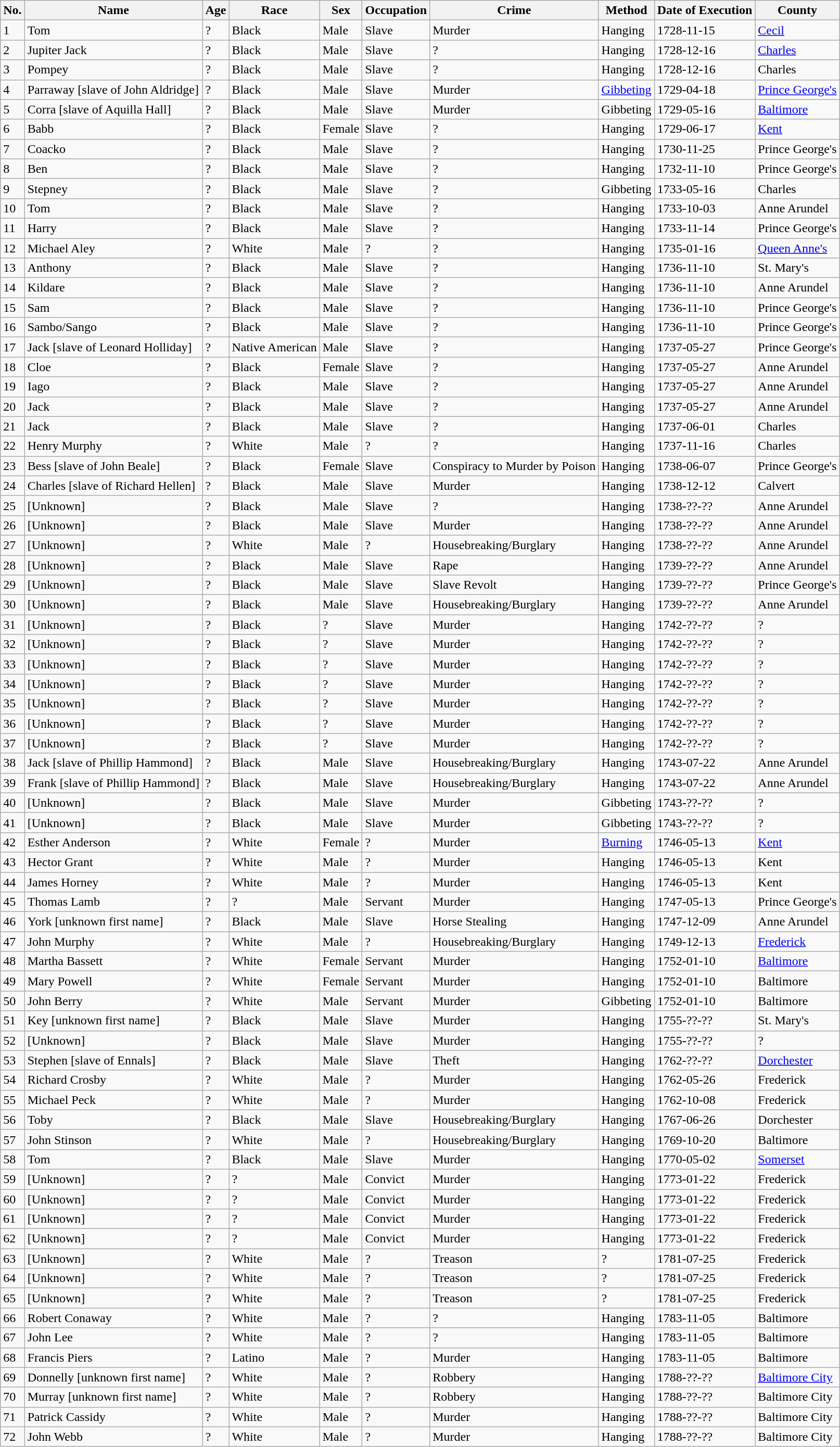<table class="wikitable sortable">
<tr>
<th>No.</th>
<th>Name</th>
<th>Age</th>
<th>Race</th>
<th>Sex</th>
<th>Occupation</th>
<th>Crime</th>
<th>Method</th>
<th>Date of Execution</th>
<th>County</th>
</tr>
<tr>
<td>1</td>
<td>Tom</td>
<td>?</td>
<td>Black</td>
<td>Male</td>
<td>Slave</td>
<td>Murder</td>
<td>Hanging</td>
<td>1728-11-15</td>
<td><a href='#'>Cecil</a></td>
</tr>
<tr>
<td>2</td>
<td>Jupiter Jack</td>
<td>?</td>
<td>Black</td>
<td>Male</td>
<td>Slave</td>
<td>?</td>
<td>Hanging</td>
<td>1728-12-16</td>
<td><a href='#'>Charles</a></td>
</tr>
<tr>
<td>3</td>
<td>Pompey</td>
<td>?</td>
<td>Black</td>
<td>Male</td>
<td>Slave</td>
<td>?</td>
<td>Hanging</td>
<td>1728-12-16</td>
<td>Charles</td>
</tr>
<tr>
<td>4</td>
<td>Parraway [slave of John Aldridge]</td>
<td>?</td>
<td>Black</td>
<td>Male</td>
<td>Slave</td>
<td>Murder</td>
<td><a href='#'>Gibbeting</a></td>
<td>1729-04-18</td>
<td><a href='#'>Prince George's</a></td>
</tr>
<tr>
<td>5</td>
<td>Corra [slave of Aquilla Hall]</td>
<td>?</td>
<td>Black</td>
<td>Male</td>
<td>Slave</td>
<td>Murder</td>
<td>Gibbeting</td>
<td>1729-05-16</td>
<td><a href='#'>Baltimore</a></td>
</tr>
<tr>
<td>6</td>
<td>Babb</td>
<td>?</td>
<td>Black</td>
<td>Female</td>
<td>Slave</td>
<td>?</td>
<td>Hanging</td>
<td>1729-06-17</td>
<td><a href='#'>Kent</a></td>
</tr>
<tr>
<td>7</td>
<td>Coacko</td>
<td>?</td>
<td>Black</td>
<td>Male</td>
<td>Slave</td>
<td>?</td>
<td>Hanging</td>
<td>1730-11-25</td>
<td>Prince George's</td>
</tr>
<tr>
<td>8</td>
<td>Ben</td>
<td>?</td>
<td>Black</td>
<td>Male</td>
<td>Slave</td>
<td>?</td>
<td>Hanging</td>
<td>1732-11-10</td>
<td>Prince George's</td>
</tr>
<tr>
<td>9</td>
<td>Stepney</td>
<td>?</td>
<td>Black</td>
<td>Male</td>
<td>Slave</td>
<td>?</td>
<td>Gibbeting</td>
<td>1733-05-16</td>
<td>Charles</td>
</tr>
<tr>
<td>10</td>
<td>Tom</td>
<td>?</td>
<td>Black</td>
<td>Male</td>
<td>Slave</td>
<td>?</td>
<td>Hanging</td>
<td>1733-10-03</td>
<td>Anne Arundel</td>
</tr>
<tr>
<td>11</td>
<td>Harry</td>
<td>?</td>
<td>Black</td>
<td>Male</td>
<td>Slave</td>
<td>?</td>
<td>Hanging</td>
<td>1733-11-14</td>
<td>Prince George's</td>
</tr>
<tr>
<td>12</td>
<td>Michael Aley</td>
<td>?</td>
<td>White</td>
<td>Male</td>
<td>?</td>
<td>?</td>
<td>Hanging</td>
<td>1735-01-16</td>
<td><a href='#'>Queen Anne's</a></td>
</tr>
<tr>
<td>13</td>
<td>Anthony</td>
<td>?</td>
<td>Black</td>
<td>Male</td>
<td>Slave</td>
<td>?</td>
<td>Hanging</td>
<td>1736-11-10</td>
<td>St. Mary's</td>
</tr>
<tr>
<td>14</td>
<td>Kildare</td>
<td>?</td>
<td>Black</td>
<td>Male</td>
<td>Slave</td>
<td>?</td>
<td>Hanging</td>
<td>1736-11-10</td>
<td>Anne Arundel</td>
</tr>
<tr>
<td>15</td>
<td>Sam</td>
<td>?</td>
<td>Black</td>
<td>Male</td>
<td>Slave</td>
<td>?</td>
<td>Hanging</td>
<td>1736-11-10</td>
<td>Prince George's</td>
</tr>
<tr>
<td>16</td>
<td>Sambo/Sango</td>
<td>?</td>
<td>Black</td>
<td>Male</td>
<td>Slave</td>
<td>?</td>
<td>Hanging</td>
<td>1736-11-10</td>
<td>Prince George's</td>
</tr>
<tr>
<td>17</td>
<td>Jack [slave of Leonard Holliday]</td>
<td>?</td>
<td>Native American</td>
<td>Male</td>
<td>Slave</td>
<td>?</td>
<td>Hanging</td>
<td>1737-05-27</td>
<td>Prince George's</td>
</tr>
<tr>
<td>18</td>
<td>Cloe</td>
<td>?</td>
<td>Black</td>
<td>Female</td>
<td>Slave</td>
<td>?</td>
<td>Hanging</td>
<td>1737-05-27</td>
<td>Anne Arundel</td>
</tr>
<tr>
<td>19</td>
<td>Iago</td>
<td>?</td>
<td>Black</td>
<td>Male</td>
<td>Slave</td>
<td>?</td>
<td>Hanging</td>
<td>1737-05-27</td>
<td>Anne Arundel</td>
</tr>
<tr>
<td>20</td>
<td>Jack</td>
<td>?</td>
<td>Black</td>
<td>Male</td>
<td>Slave</td>
<td>?</td>
<td>Hanging</td>
<td>1737-05-27</td>
<td>Anne Arundel</td>
</tr>
<tr>
<td>21</td>
<td>Jack</td>
<td>?</td>
<td>Black</td>
<td>Male</td>
<td>Slave</td>
<td>?</td>
<td>Hanging</td>
<td>1737-06-01</td>
<td>Charles</td>
</tr>
<tr>
<td>22</td>
<td>Henry Murphy</td>
<td>?</td>
<td>White</td>
<td>Male</td>
<td>?</td>
<td>?</td>
<td>Hanging</td>
<td>1737-11-16</td>
<td>Charles</td>
</tr>
<tr>
<td>23</td>
<td>Bess [slave of John Beale]</td>
<td>?</td>
<td>Black</td>
<td>Female</td>
<td>Slave</td>
<td>Conspiracy to Murder by Poison</td>
<td>Hanging</td>
<td>1738-06-07</td>
<td>Prince George's</td>
</tr>
<tr>
<td>24</td>
<td>Charles [slave of Richard Hellen]</td>
<td>?</td>
<td>Black</td>
<td>Male</td>
<td>Slave</td>
<td>Murder</td>
<td>Hanging</td>
<td>1738-12-12</td>
<td>Calvert</td>
</tr>
<tr>
<td>25</td>
<td>[Unknown]</td>
<td>?</td>
<td>Black</td>
<td>Male</td>
<td>Slave</td>
<td>?</td>
<td>Hanging</td>
<td>1738-??-??</td>
<td>Anne Arundel</td>
</tr>
<tr>
<td>26</td>
<td>[Unknown]</td>
<td>?</td>
<td>Black</td>
<td>Male</td>
<td>Slave</td>
<td>Murder</td>
<td>Hanging</td>
<td>1738-??-??</td>
<td>Anne Arundel</td>
</tr>
<tr>
<td>27</td>
<td>[Unknown]</td>
<td>?</td>
<td>White</td>
<td>Male</td>
<td>?</td>
<td>Housebreaking/Burglary</td>
<td>Hanging</td>
<td>1738-??-??</td>
<td>Anne Arundel</td>
</tr>
<tr>
<td>28</td>
<td>[Unknown]</td>
<td>?</td>
<td>Black</td>
<td>Male</td>
<td>Slave</td>
<td>Rape</td>
<td>Hanging</td>
<td>1739-??-??</td>
<td>Anne Arundel</td>
</tr>
<tr>
<td>29</td>
<td>[Unknown]</td>
<td>?</td>
<td>Black</td>
<td>Male</td>
<td>Slave</td>
<td>Slave Revolt</td>
<td>Hanging</td>
<td>1739-??-??</td>
<td>Prince George's</td>
</tr>
<tr>
<td>30</td>
<td>[Unknown]</td>
<td>?</td>
<td>Black</td>
<td>Male</td>
<td>Slave</td>
<td>Housebreaking/Burglary</td>
<td>Hanging</td>
<td>1739-??-??</td>
<td>Anne Arundel</td>
</tr>
<tr>
<td>31</td>
<td>[Unknown]</td>
<td>?</td>
<td>Black</td>
<td>?</td>
<td>Slave</td>
<td>Murder</td>
<td>Hanging</td>
<td>1742-??-??</td>
<td>?</td>
</tr>
<tr>
<td>32</td>
<td>[Unknown]</td>
<td>?</td>
<td>Black</td>
<td>?</td>
<td>Slave</td>
<td>Murder</td>
<td>Hanging</td>
<td>1742-??-??</td>
<td>?</td>
</tr>
<tr>
<td>33</td>
<td>[Unknown]</td>
<td>?</td>
<td>Black</td>
<td>?</td>
<td>Slave</td>
<td>Murder</td>
<td>Hanging</td>
<td>1742-??-??</td>
<td>?</td>
</tr>
<tr>
<td>34</td>
<td>[Unknown]</td>
<td>?</td>
<td>Black</td>
<td>?</td>
<td>Slave</td>
<td>Murder</td>
<td>Hanging</td>
<td>1742-??-??</td>
<td>?</td>
</tr>
<tr>
<td>35</td>
<td>[Unknown]</td>
<td>?</td>
<td>Black</td>
<td>?</td>
<td>Slave</td>
<td>Murder</td>
<td>Hanging</td>
<td>1742-??-??</td>
<td>?</td>
</tr>
<tr>
<td>36</td>
<td>[Unknown]</td>
<td>?</td>
<td>Black</td>
<td>?</td>
<td>Slave</td>
<td>Murder</td>
<td>Hanging</td>
<td>1742-??-??</td>
<td>?</td>
</tr>
<tr>
<td>37</td>
<td>[Unknown]</td>
<td>?</td>
<td>Black</td>
<td>?</td>
<td>Slave</td>
<td>Murder</td>
<td>Hanging</td>
<td>1742-??-??</td>
<td>?</td>
</tr>
<tr>
<td>38</td>
<td>Jack [slave of Phillip Hammond]</td>
<td>?</td>
<td>Black</td>
<td>Male</td>
<td>Slave</td>
<td>Housebreaking/Burglary</td>
<td>Hanging</td>
<td>1743-07-22</td>
<td>Anne Arundel</td>
</tr>
<tr>
<td>39</td>
<td>Frank [slave of Phillip Hammond]</td>
<td>?</td>
<td>Black</td>
<td>Male</td>
<td>Slave</td>
<td>Housebreaking/Burglary</td>
<td>Hanging</td>
<td>1743-07-22</td>
<td>Anne Arundel</td>
</tr>
<tr>
<td>40</td>
<td>[Unknown]</td>
<td>?</td>
<td>Black</td>
<td>Male</td>
<td>Slave</td>
<td>Murder</td>
<td>Gibbeting</td>
<td>1743-??-??</td>
<td>?</td>
</tr>
<tr>
<td>41</td>
<td>[Unknown]</td>
<td>?</td>
<td>Black</td>
<td>Male</td>
<td>Slave</td>
<td>Murder</td>
<td>Gibbeting</td>
<td>1743-??-??</td>
<td>?</td>
</tr>
<tr>
<td>42</td>
<td>Esther Anderson</td>
<td>?</td>
<td>White</td>
<td>Female</td>
<td>?</td>
<td>Murder</td>
<td><a href='#'>Burning</a></td>
<td>1746-05-13</td>
<td><a href='#'>Kent</a></td>
</tr>
<tr>
<td>43</td>
<td>Hector Grant</td>
<td>?</td>
<td>White</td>
<td>Male</td>
<td>?</td>
<td>Murder</td>
<td>Hanging</td>
<td>1746-05-13</td>
<td>Kent</td>
</tr>
<tr>
<td>44</td>
<td>James Horney</td>
<td>?</td>
<td>White</td>
<td>Male</td>
<td>?</td>
<td>Murder</td>
<td>Hanging</td>
<td>1746-05-13</td>
<td>Kent</td>
</tr>
<tr>
<td>45</td>
<td>Thomas Lamb</td>
<td>?</td>
<td>?</td>
<td>Male</td>
<td>Servant</td>
<td>Murder</td>
<td>Hanging</td>
<td>1747-05-13</td>
<td>Prince George's</td>
</tr>
<tr>
<td>46</td>
<td>York [unknown first name]</td>
<td>?</td>
<td>Black</td>
<td>Male</td>
<td>Slave</td>
<td>Horse Stealing</td>
<td>Hanging</td>
<td>1747-12-09</td>
<td>Anne Arundel</td>
</tr>
<tr>
<td>47</td>
<td>John Murphy</td>
<td>?</td>
<td>White</td>
<td>Male</td>
<td>?</td>
<td>Housebreaking/Burglary</td>
<td>Hanging</td>
<td>1749-12-13</td>
<td><a href='#'>Frederick</a></td>
</tr>
<tr>
<td>48</td>
<td>Martha Bassett</td>
<td>?</td>
<td>White</td>
<td>Female</td>
<td>Servant</td>
<td>Murder</td>
<td>Hanging</td>
<td>1752-01-10</td>
<td><a href='#'>Baltimore</a></td>
</tr>
<tr>
<td>49</td>
<td>Mary Powell</td>
<td>?</td>
<td>White</td>
<td>Female</td>
<td>Servant</td>
<td>Murder</td>
<td>Hanging</td>
<td>1752-01-10</td>
<td>Baltimore</td>
</tr>
<tr>
<td>50</td>
<td>John Berry</td>
<td>?</td>
<td>White</td>
<td>Male</td>
<td>Servant</td>
<td>Murder</td>
<td>Gibbeting</td>
<td>1752-01-10</td>
<td>Baltimore</td>
</tr>
<tr>
<td>51</td>
<td>Key [unknown first name]</td>
<td>?</td>
<td>Black</td>
<td>Male</td>
<td>Slave</td>
<td>Murder</td>
<td>Hanging</td>
<td>1755-??-??</td>
<td>St. Mary's</td>
</tr>
<tr>
<td>52</td>
<td>[Unknown]</td>
<td>?</td>
<td>Black</td>
<td>Male</td>
<td>Slave</td>
<td>Murder</td>
<td>Hanging</td>
<td>1755-??-??</td>
<td>?</td>
</tr>
<tr>
<td>53</td>
<td>Stephen [slave of Ennals]</td>
<td>?</td>
<td>Black</td>
<td>Male</td>
<td>Slave</td>
<td>Theft</td>
<td>Hanging</td>
<td>1762-??-??</td>
<td><a href='#'>Dorchester</a></td>
</tr>
<tr>
<td>54</td>
<td>Richard Crosby</td>
<td>?</td>
<td>White</td>
<td>Male</td>
<td>?</td>
<td>Murder</td>
<td>Hanging</td>
<td>1762-05-26</td>
<td>Frederick</td>
</tr>
<tr>
<td>55</td>
<td>Michael Peck</td>
<td>?</td>
<td>White</td>
<td>Male</td>
<td>?</td>
<td>Murder</td>
<td>Hanging</td>
<td>1762-10-08</td>
<td>Frederick</td>
</tr>
<tr>
<td>56</td>
<td>Toby</td>
<td>?</td>
<td>Black</td>
<td>Male</td>
<td>Slave</td>
<td>Housebreaking/Burglary</td>
<td>Hanging</td>
<td>1767-06-26</td>
<td>Dorchester</td>
</tr>
<tr>
<td>57</td>
<td>John Stinson</td>
<td>?</td>
<td>White</td>
<td>Male</td>
<td>?</td>
<td>Housebreaking/Burglary</td>
<td>Hanging</td>
<td>1769-10-20</td>
<td>Baltimore</td>
</tr>
<tr>
<td>58</td>
<td>Tom</td>
<td>?</td>
<td>Black</td>
<td>Male</td>
<td>Slave</td>
<td>Murder</td>
<td>Hanging</td>
<td>1770-05-02</td>
<td><a href='#'>Somerset</a></td>
</tr>
<tr>
<td>59</td>
<td>[Unknown]</td>
<td>?</td>
<td>?</td>
<td>Male</td>
<td>Convict</td>
<td>Murder</td>
<td>Hanging</td>
<td>1773-01-22</td>
<td>Frederick</td>
</tr>
<tr>
<td>60</td>
<td>[Unknown]</td>
<td>?</td>
<td>?</td>
<td>Male</td>
<td>Convict</td>
<td>Murder</td>
<td>Hanging</td>
<td>1773-01-22</td>
<td>Frederick</td>
</tr>
<tr>
<td>61</td>
<td>[Unknown]</td>
<td>?</td>
<td>?</td>
<td>Male</td>
<td>Convict</td>
<td>Murder</td>
<td>Hanging</td>
<td>1773-01-22</td>
<td>Frederick</td>
</tr>
<tr>
<td>62</td>
<td>[Unknown]</td>
<td>?</td>
<td>?</td>
<td>Male</td>
<td>Convict</td>
<td>Murder</td>
<td>Hanging</td>
<td>1773-01-22</td>
<td>Frederick</td>
</tr>
<tr>
<td>63</td>
<td>[Unknown]</td>
<td>?</td>
<td>White</td>
<td>Male</td>
<td>?</td>
<td>Treason</td>
<td>?</td>
<td>1781-07-25</td>
<td>Frederick</td>
</tr>
<tr>
<td>64</td>
<td>[Unknown]</td>
<td>?</td>
<td>White</td>
<td>Male</td>
<td>?</td>
<td>Treason</td>
<td>?</td>
<td>1781-07-25</td>
<td>Frederick</td>
</tr>
<tr>
<td>65</td>
<td>[Unknown]</td>
<td>?</td>
<td>White</td>
<td>Male</td>
<td>?</td>
<td>Treason</td>
<td>?</td>
<td>1781-07-25</td>
<td>Frederick</td>
</tr>
<tr>
<td>66</td>
<td>Robert Conaway</td>
<td>?</td>
<td>White</td>
<td>Male</td>
<td>?</td>
<td>?</td>
<td>Hanging</td>
<td>1783-11-05</td>
<td>Baltimore</td>
</tr>
<tr>
<td>67</td>
<td>John Lee</td>
<td>?</td>
<td>White</td>
<td>Male</td>
<td>?</td>
<td>?</td>
<td>Hanging</td>
<td>1783-11-05</td>
<td>Baltimore</td>
</tr>
<tr>
<td>68</td>
<td>Francis Piers</td>
<td>?</td>
<td>Latino</td>
<td>Male</td>
<td>?</td>
<td>Murder</td>
<td>Hanging</td>
<td>1783-11-05</td>
<td>Baltimore</td>
</tr>
<tr>
<td>69</td>
<td>Donnelly [unknown first name]</td>
<td>?</td>
<td>White</td>
<td>Male</td>
<td>?</td>
<td>Robbery</td>
<td>Hanging</td>
<td>1788-??-??</td>
<td><a href='#'>Baltimore City</a></td>
</tr>
<tr>
<td>70</td>
<td>Murray [unknown first name]</td>
<td>?</td>
<td>White</td>
<td>Male</td>
<td>?</td>
<td>Robbery</td>
<td>Hanging</td>
<td>1788-??-??</td>
<td>Baltimore City</td>
</tr>
<tr>
<td>71</td>
<td>Patrick Cassidy</td>
<td>?</td>
<td>White</td>
<td>Male</td>
<td>?</td>
<td>Murder</td>
<td>Hanging</td>
<td>1788-??-??</td>
<td>Baltimore City</td>
</tr>
<tr>
<td>72</td>
<td>John Webb</td>
<td>?</td>
<td>White</td>
<td>Male</td>
<td>?</td>
<td>Murder</td>
<td>Hanging</td>
<td>1788-??-??</td>
<td>Baltimore City</td>
</tr>
</table>
